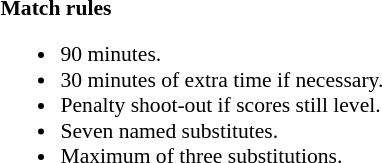<table width=100% style="font-size: 90%">
<tr>
<td style="width:60%; vertical-align:top;"><br><strong>Match rules</strong><ul><li>90 minutes.</li><li>30 minutes of extra time if necessary.</li><li>Penalty shoot-out if scores still level.</li><li>Seven named substitutes.</li><li>Maximum of three substitutions.</li></ul></td>
</tr>
</table>
